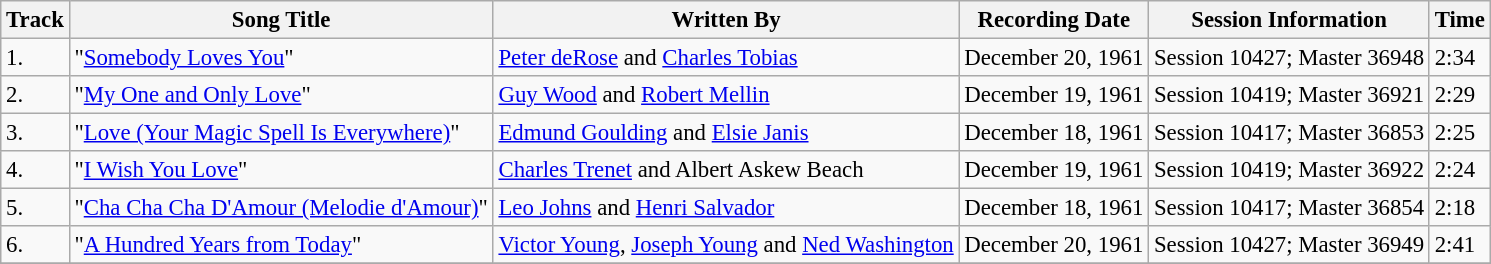<table class="wikitable" style="font-size:95%;">
<tr>
<th>Track</th>
<th>Song Title</th>
<th>Written By</th>
<th>Recording Date</th>
<th>Session Information</th>
<th>Time</th>
</tr>
<tr>
<td>1.</td>
<td>"<a href='#'>Somebody Loves You</a>"</td>
<td><a href='#'>Peter deRose</a> and <a href='#'>Charles Tobias</a></td>
<td>December 20, 1961</td>
<td>Session 10427; Master 36948</td>
<td>2:34</td>
</tr>
<tr>
<td>2.</td>
<td>"<a href='#'>My One and Only Love</a>"</td>
<td><a href='#'>Guy Wood</a> and <a href='#'>Robert Mellin</a></td>
<td>December 19, 1961</td>
<td>Session 10419; Master 36921</td>
<td>2:29</td>
</tr>
<tr>
<td>3.</td>
<td>"<a href='#'>Love (Your Magic Spell Is Everywhere)</a>"</td>
<td><a href='#'>Edmund Goulding</a> and <a href='#'>Elsie Janis</a></td>
<td>December 18, 1961</td>
<td>Session 10417; Master 36853</td>
<td>2:25</td>
</tr>
<tr>
<td>4.</td>
<td>"<a href='#'>I Wish You Love</a>"</td>
<td><a href='#'>Charles Trenet</a> and Albert Askew Beach</td>
<td>December 19, 1961</td>
<td>Session 10419; Master 36922</td>
<td>2:24</td>
</tr>
<tr>
<td>5.</td>
<td>"<a href='#'>Cha Cha Cha D'Amour (Melodie d'Amour)</a>"</td>
<td><a href='#'>Leo Johns</a> and <a href='#'>Henri Salvador</a></td>
<td>December 18, 1961</td>
<td>Session 10417; Master 36854</td>
<td>2:18</td>
</tr>
<tr>
<td>6.</td>
<td>"<a href='#'>A Hundred Years from Today</a>"</td>
<td><a href='#'>Victor Young</a>, <a href='#'>Joseph Young</a> and <a href='#'>Ned Washington</a></td>
<td>December 20, 1961</td>
<td>Session 10427; Master 36949</td>
<td>2:41</td>
</tr>
<tr>
</tr>
</table>
